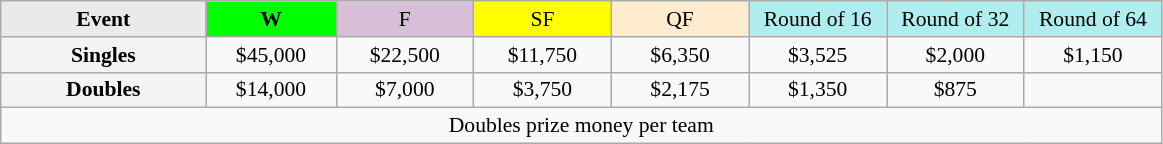<table class=wikitable style=font-size:90%;text-align:center>
<tr>
<td width=130 bgcolor=eaeaea><strong>Event</strong></td>
<td width=80 bgcolor=lime><strong>W</strong></td>
<td width=85 bgcolor=thistle>F</td>
<td width=85 bgcolor=ffff00>SF</td>
<td width=85 bgcolor=ffebcd>QF</td>
<td width=85 bgcolor=afeeee>Round of 16</td>
<td width=85 bgcolor=afeeee>Round of 32</td>
<td width=85 bgcolor=afeeee>Round of 64</td>
</tr>
<tr>
<th style=background:#f3f3f3>Singles</th>
<td>$45,000</td>
<td>$22,500</td>
<td>$11,750</td>
<td>$6,350</td>
<td>$3,525</td>
<td>$2,000</td>
<td>$1,150</td>
</tr>
<tr>
<th style=background:#f3f3f3>Doubles</th>
<td>$14,000</td>
<td>$7,000</td>
<td>$3,750</td>
<td>$2,175</td>
<td>$1,350</td>
<td>$875</td>
<td></td>
</tr>
<tr>
<td colspan=8>Doubles prize money per team</td>
</tr>
</table>
